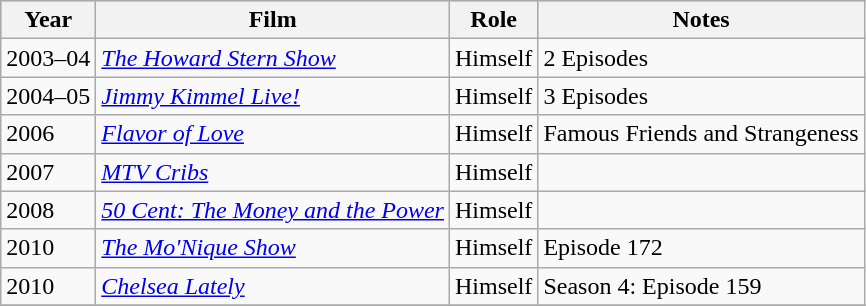<table class="wikitable">
<tr style="background:#B0C4DE;">
<th>Year</th>
<th>Film</th>
<th>Role</th>
<th>Notes</th>
</tr>
<tr>
<td>2003–04</td>
<td><em><a href='#'>The Howard Stern Show</a></em></td>
<td>Himself</td>
<td>2 Episodes</td>
</tr>
<tr>
<td>2004–05</td>
<td><em><a href='#'>Jimmy Kimmel Live!</a></em></td>
<td>Himself</td>
<td>3 Episodes</td>
</tr>
<tr>
<td>2006</td>
<td><em><a href='#'>Flavor of Love</a></em></td>
<td>Himself</td>
<td>Famous Friends and Strangeness</td>
</tr>
<tr>
<td>2007</td>
<td><em><a href='#'>MTV Cribs</a></em></td>
<td>Himself</td>
<td></td>
</tr>
<tr>
<td>2008</td>
<td><em><a href='#'>50 Cent: The Money and the Power</a></em></td>
<td>Himself</td>
<td></td>
</tr>
<tr>
<td>2010</td>
<td><em><a href='#'>The Mo'Nique Show</a></em></td>
<td>Himself</td>
<td>Episode 172</td>
</tr>
<tr>
<td>2010</td>
<td><em><a href='#'>Chelsea Lately</a></em></td>
<td>Himself</td>
<td>Season 4: Episode 159</td>
</tr>
<tr>
</tr>
</table>
